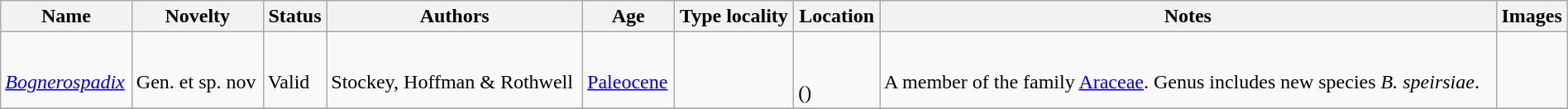<table class="wikitable sortable" align="center" width="100%">
<tr>
<th>Name</th>
<th>Novelty</th>
<th>Status</th>
<th>Authors</th>
<th>Age</th>
<th>Type locality</th>
<th>Location</th>
<th>Notes</th>
<th>Images</th>
</tr>
<tr>
<td><br><em><a href='#'>Bognerospadix</a></em></td>
<td><br>Gen. et sp. nov</td>
<td><br>Valid</td>
<td><br>Stockey, Hoffman & Rothwell</td>
<td><br><a href='#'>Paleocene</a></td>
<td></td>
<td><br><br>()</td>
<td><br>A member of the family <a href='#'>Araceae</a>. Genus includes new species <em>B. speirsiae</em>.</td>
<td></td>
</tr>
<tr>
</tr>
</table>
